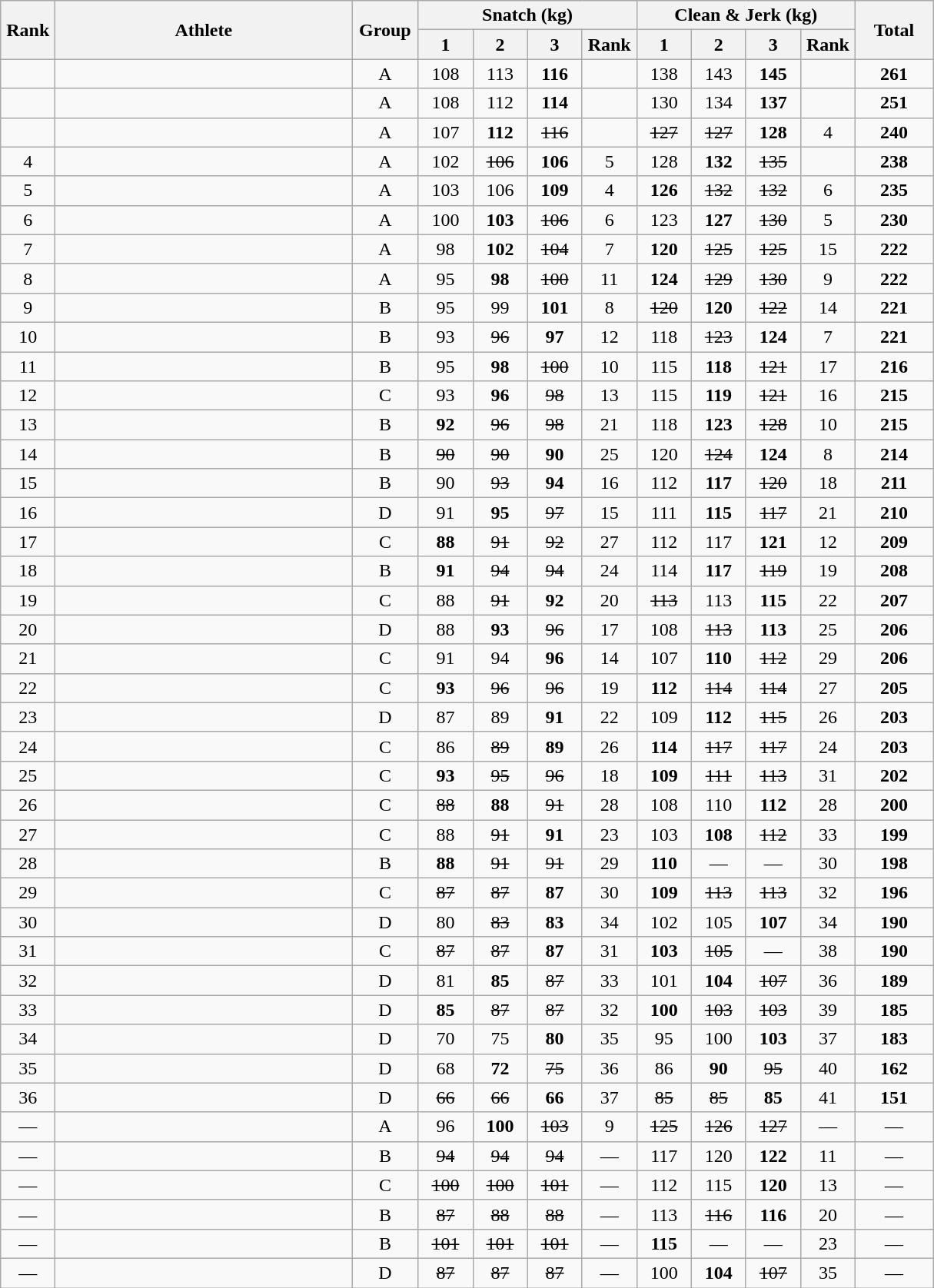<table class = "wikitable" style="text-align:center;">
<tr>
<th rowspan=2 width=40>Rank</th>
<th rowspan=2 width=250>Athlete</th>
<th rowspan=2 width=50>Group</th>
<th colspan=4>Snatch (kg)</th>
<th colspan=4>Clean & Jerk (kg)</th>
<th rowspan=2 width=60>Total</th>
</tr>
<tr>
<th width=40>1</th>
<th width=40>2</th>
<th width=40>3</th>
<th width=40>Rank</th>
<th width=40>1</th>
<th width=40>2</th>
<th width=40>3</th>
<th width=40>Rank</th>
</tr>
<tr>
<td></td>
<td align=left></td>
<td>A</td>
<td>108</td>
<td>113</td>
<td><strong>116</strong></td>
<td></td>
<td>138</td>
<td>143</td>
<td><strong>145</strong></td>
<td></td>
<td><strong>261</strong></td>
</tr>
<tr>
<td></td>
<td align=left></td>
<td>A</td>
<td>108</td>
<td>112</td>
<td><strong>114</strong></td>
<td></td>
<td>130</td>
<td>134</td>
<td><strong>137</strong></td>
<td></td>
<td><strong>251</strong></td>
</tr>
<tr>
<td></td>
<td align=left></td>
<td>A</td>
<td>107</td>
<td><strong>112</strong></td>
<td><s>116</s></td>
<td></td>
<td><s>127</s></td>
<td><s>127</s></td>
<td><strong>128</strong></td>
<td>4</td>
<td><strong>240</strong></td>
</tr>
<tr>
<td>4</td>
<td align=left></td>
<td>A</td>
<td>102</td>
<td><s>106</s></td>
<td><strong>106</strong></td>
<td>5</td>
<td>128</td>
<td><strong>132</strong></td>
<td><s>135</s></td>
<td></td>
<td><strong>238</strong></td>
</tr>
<tr>
<td>5</td>
<td align=left></td>
<td>A</td>
<td>103</td>
<td>106</td>
<td><strong>109</strong></td>
<td>4</td>
<td><strong>126</strong></td>
<td><s>132</s></td>
<td><s>132</s></td>
<td>6</td>
<td><strong>235</strong></td>
</tr>
<tr>
<td>6</td>
<td align=left></td>
<td>A</td>
<td>100</td>
<td><strong>103</strong></td>
<td><s>106</s></td>
<td>6</td>
<td>123</td>
<td><strong>127</strong></td>
<td><s>130</s></td>
<td>5</td>
<td><strong>230</strong></td>
</tr>
<tr>
<td>7</td>
<td align=left></td>
<td>A</td>
<td>98</td>
<td><strong>102</strong></td>
<td><s>104</s></td>
<td>7</td>
<td><strong>120</strong></td>
<td><s>125</s></td>
<td><s>125</s></td>
<td>15</td>
<td><strong>222</strong></td>
</tr>
<tr>
<td>8</td>
<td align=left></td>
<td>A</td>
<td>95</td>
<td><strong>98</strong></td>
<td><s>100</s></td>
<td>11</td>
<td><strong>124</strong></td>
<td><s>129</s></td>
<td><s>130</s></td>
<td>9</td>
<td><strong>222</strong></td>
</tr>
<tr>
<td>9</td>
<td align=left></td>
<td>B</td>
<td>95</td>
<td>99</td>
<td><strong>101</strong></td>
<td>8</td>
<td><s>120</s></td>
<td><strong>120</strong></td>
<td><s>122</s></td>
<td>14</td>
<td><strong>221</strong></td>
</tr>
<tr>
<td>10</td>
<td align=left></td>
<td>B</td>
<td>93</td>
<td><s>96</s></td>
<td><strong>97</strong></td>
<td>12</td>
<td>118</td>
<td><s>123</s></td>
<td><strong>124</strong></td>
<td>7</td>
<td><strong>221</strong></td>
</tr>
<tr>
<td>11</td>
<td align=left></td>
<td>B</td>
<td>95</td>
<td><strong>98</strong></td>
<td><s>100</s></td>
<td>10</td>
<td>115</td>
<td><strong>118</strong></td>
<td><s>121</s></td>
<td>17</td>
<td><strong>216</strong></td>
</tr>
<tr>
<td>12</td>
<td align=left></td>
<td>C</td>
<td>93</td>
<td><strong>96</strong></td>
<td><s>98</s></td>
<td>13</td>
<td>115</td>
<td><strong>119</strong></td>
<td><s>121</s></td>
<td>16</td>
<td><strong>215</strong></td>
</tr>
<tr>
<td>13</td>
<td align=left></td>
<td>B</td>
<td><strong>92</strong></td>
<td><s>96</s></td>
<td><s>98</s></td>
<td>21</td>
<td>118</td>
<td><strong>123</strong></td>
<td><s>128</s></td>
<td>10</td>
<td><strong>215</strong></td>
</tr>
<tr>
<td>14</td>
<td align=left></td>
<td>B</td>
<td><s>90</s></td>
<td><s>90</s></td>
<td><strong>90</strong></td>
<td>25</td>
<td>120</td>
<td><s>124</s></td>
<td><strong>124</strong></td>
<td>8</td>
<td><strong>214</strong></td>
</tr>
<tr>
<td>15</td>
<td align=left></td>
<td>B</td>
<td>90</td>
<td><s>93</s></td>
<td><strong>94</strong></td>
<td>16</td>
<td>112</td>
<td><strong>117</strong></td>
<td><s>120</s></td>
<td>18</td>
<td><strong>211</strong></td>
</tr>
<tr>
<td>16</td>
<td align=left></td>
<td>D</td>
<td>91</td>
<td><strong>95</strong></td>
<td><s>97</s></td>
<td>15</td>
<td>111</td>
<td><strong>115</strong></td>
<td><s>117</s></td>
<td>21</td>
<td><strong>210</strong></td>
</tr>
<tr>
<td>17</td>
<td align=left></td>
<td>C</td>
<td><strong>88</strong></td>
<td><s>91</s></td>
<td><s>92</s></td>
<td>27</td>
<td>112</td>
<td>117</td>
<td><strong>121</strong></td>
<td>12</td>
<td><strong>209</strong></td>
</tr>
<tr>
<td>18</td>
<td align=left></td>
<td>B</td>
<td><strong>91</strong></td>
<td><s>94</s></td>
<td><s>94</s></td>
<td>24</td>
<td>114</td>
<td><strong>117</strong></td>
<td><s>119</s></td>
<td>19</td>
<td><strong>208</strong></td>
</tr>
<tr>
<td>19</td>
<td align=left></td>
<td>C</td>
<td>88</td>
<td><s>91</s></td>
<td><strong>92</strong></td>
<td>20</td>
<td><s>113</s></td>
<td>113</td>
<td><strong>115</strong></td>
<td>22</td>
<td><strong>207</strong></td>
</tr>
<tr>
<td>20</td>
<td align=left></td>
<td>D</td>
<td>88</td>
<td><strong>93</strong></td>
<td><s>96</s></td>
<td>17</td>
<td>108</td>
<td><s>113</s></td>
<td><strong>113</strong></td>
<td>25</td>
<td><strong>206</strong></td>
</tr>
<tr>
<td>21</td>
<td align=left></td>
<td>C</td>
<td>91</td>
<td>94</td>
<td><strong>96</strong></td>
<td>14</td>
<td>107</td>
<td><strong>110</strong></td>
<td><s>112</s></td>
<td>29</td>
<td><strong>206</strong></td>
</tr>
<tr>
<td>22</td>
<td align=left></td>
<td>C</td>
<td><strong>93</strong></td>
<td><s>96</s></td>
<td><s>96</s></td>
<td>19</td>
<td><strong>112</strong></td>
<td><s>114</s></td>
<td><s>114</s></td>
<td>27</td>
<td><strong>205</strong></td>
</tr>
<tr>
<td>23</td>
<td align=left></td>
<td>D</td>
<td>87</td>
<td>89</td>
<td><strong>91</strong></td>
<td>22</td>
<td>109</td>
<td><strong>112</strong></td>
<td><s>115</s></td>
<td>26</td>
<td><strong>203</strong></td>
</tr>
<tr>
<td>24</td>
<td align=left></td>
<td>C</td>
<td>86</td>
<td><s>89</s></td>
<td><strong>89</strong></td>
<td>26</td>
<td><strong>114</strong></td>
<td><s>117</s></td>
<td><s>117</s></td>
<td>24</td>
<td><strong>203</strong></td>
</tr>
<tr>
<td>25</td>
<td align=left></td>
<td>C</td>
<td><strong>93</strong></td>
<td><s>95</s></td>
<td><s>96</s></td>
<td>18</td>
<td><strong>109</strong></td>
<td><s>111</s></td>
<td><s>113</s></td>
<td>31</td>
<td><strong>202</strong></td>
</tr>
<tr>
<td>26</td>
<td align=left></td>
<td>C</td>
<td><s>88</s></td>
<td><strong>88</strong></td>
<td><s>91</s></td>
<td>28</td>
<td>108</td>
<td>110</td>
<td><strong>112</strong></td>
<td>28</td>
<td><strong>200</strong></td>
</tr>
<tr>
<td>27</td>
<td align=left></td>
<td>C</td>
<td>88</td>
<td><s>91</s></td>
<td><strong>91</strong></td>
<td>23</td>
<td>103</td>
<td><strong>108</strong></td>
<td><s>112</s></td>
<td>33</td>
<td><strong>199</strong></td>
</tr>
<tr>
<td>28</td>
<td align=left></td>
<td>B</td>
<td><strong>88</strong></td>
<td><s>91</s></td>
<td><s>91</s></td>
<td>29</td>
<td><strong>110</strong></td>
<td>—</td>
<td>—</td>
<td>30</td>
<td><strong>198</strong></td>
</tr>
<tr>
<td>29</td>
<td align=left></td>
<td>C</td>
<td><s>87</s></td>
<td><s>87</s></td>
<td><strong>87</strong></td>
<td>30</td>
<td><strong>109</strong></td>
<td><s>113</s></td>
<td><s>113</s></td>
<td>32</td>
<td><strong>196</strong></td>
</tr>
<tr>
<td>30</td>
<td align=left></td>
<td>D</td>
<td>80</td>
<td><s>83</s></td>
<td><strong>83</strong></td>
<td>34</td>
<td>102</td>
<td>105</td>
<td><strong>107</strong></td>
<td>34</td>
<td><strong>190</strong></td>
</tr>
<tr>
<td>31</td>
<td align=left></td>
<td>C</td>
<td><s>87</s></td>
<td><s>87</s></td>
<td><strong>87</strong></td>
<td>31</td>
<td><strong>103</strong></td>
<td><s>105</s></td>
<td>—</td>
<td>38</td>
<td><strong>190</strong></td>
</tr>
<tr>
<td>32</td>
<td align=left></td>
<td>D</td>
<td>81</td>
<td><strong>85</strong></td>
<td><s>87</s></td>
<td>33</td>
<td>101</td>
<td><strong>104</strong></td>
<td><s>107</s></td>
<td>36</td>
<td><strong>189</strong></td>
</tr>
<tr>
<td>33</td>
<td align=left></td>
<td>D</td>
<td><strong>85</strong></td>
<td><s>87</s></td>
<td><s>87</s></td>
<td>32</td>
<td><strong>100</strong></td>
<td><s>103</s></td>
<td><s>103</s></td>
<td>39</td>
<td><strong>185</strong></td>
</tr>
<tr>
<td>34</td>
<td align=left></td>
<td>D</td>
<td>70</td>
<td>75</td>
<td><strong>80</strong></td>
<td>35</td>
<td>95</td>
<td>100</td>
<td><strong>103</strong></td>
<td>37</td>
<td><strong>183</strong></td>
</tr>
<tr>
<td>35</td>
<td align=left></td>
<td>D</td>
<td>68</td>
<td><strong>72</strong></td>
<td><s>75</s></td>
<td>36</td>
<td>86</td>
<td><strong>90</strong></td>
<td><s>95</s></td>
<td>40</td>
<td><strong>162</strong></td>
</tr>
<tr>
<td>36</td>
<td align=left></td>
<td>D</td>
<td><s>66</s></td>
<td><s>66</s></td>
<td><strong>66</strong></td>
<td>37</td>
<td><s>85</s></td>
<td><s>85</s></td>
<td><strong>85</strong></td>
<td>41</td>
<td><strong>151</strong></td>
</tr>
<tr>
<td>—</td>
<td align=left></td>
<td>A</td>
<td>96</td>
<td><strong>100</strong></td>
<td><s>103</s></td>
<td>9</td>
<td><s>125</s></td>
<td><s>126</s></td>
<td><s>127</s></td>
<td>—</td>
<td>—</td>
</tr>
<tr>
<td>—</td>
<td align=left></td>
<td>B</td>
<td><s>94</s></td>
<td><s>94</s></td>
<td><s>94</s></td>
<td>—</td>
<td>117</td>
<td>120</td>
<td><strong>122</strong></td>
<td>11</td>
<td>—</td>
</tr>
<tr>
<td>—</td>
<td align=left></td>
<td>C</td>
<td><s>100</s></td>
<td><s>100</s></td>
<td><s>101</s></td>
<td>—</td>
<td>112</td>
<td>115</td>
<td><strong>120</strong></td>
<td>13</td>
<td>—</td>
</tr>
<tr>
<td>—</td>
<td align=left></td>
<td>B</td>
<td><s>87</s></td>
<td><s>88</s></td>
<td><s>88</s></td>
<td>—</td>
<td>113</td>
<td><s>116</s></td>
<td><strong>116</strong></td>
<td>20</td>
<td>—</td>
</tr>
<tr>
<td>—</td>
<td align=left></td>
<td>B</td>
<td><s>101</s></td>
<td><s>101</s></td>
<td><s>101</s></td>
<td>—</td>
<td><strong>115</strong></td>
<td>—</td>
<td>—</td>
<td>23</td>
<td>—</td>
</tr>
<tr>
<td>—</td>
<td align=left></td>
<td>D</td>
<td><s>87</s></td>
<td><s>87</s></td>
<td><s>87</s></td>
<td>—</td>
<td>100</td>
<td><strong>104</strong></td>
<td><s>107</s></td>
<td>35</td>
<td>—</td>
</tr>
</table>
